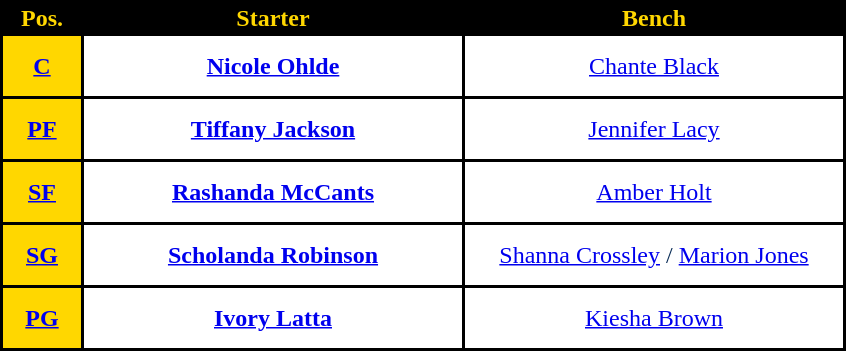<table style="text-align: center; background:#000000; color:#ffd700">
<tr>
<th width="50">Pos.</th>
<th width="250">Starter</th>
<th width="250">Bench</th>
</tr>
<tr style="height:40px; background:white; color:#092C57">
<th style="background:#ffd700"><a href='#'><span>C</span></a></th>
<td><strong><a href='#'>Nicole Ohlde</a></strong></td>
<td><a href='#'>Chante Black</a></td>
</tr>
<tr style="height:40px; background:white; color:#092C57">
<th style="background:#ffd700"><a href='#'><span>PF</span></a></th>
<td><strong><a href='#'>Tiffany Jackson</a></strong></td>
<td><a href='#'>Jennifer Lacy</a></td>
</tr>
<tr style="height:40px; background:white; color:#092C57">
<th style="background:#ffd700"><a href='#'><span>SF</span></a></th>
<td><strong><a href='#'>Rashanda McCants</a></strong></td>
<td><a href='#'>Amber Holt</a></td>
</tr>
<tr style="height:40px; background:white; color:#092C57">
<th style="background:#ffd700"><a href='#'><span>SG</span></a></th>
<td><strong><a href='#'>Scholanda Robinson</a></strong></td>
<td><a href='#'>Shanna Crossley</a> / <a href='#'>Marion Jones</a></td>
</tr>
<tr style="height:40px; background:white; color:#092C57">
<th style="background:#ffd700"><a href='#'><span>PG</span></a></th>
<td><strong><a href='#'>Ivory Latta</a></strong></td>
<td><a href='#'>Kiesha Brown</a></td>
</tr>
</table>
